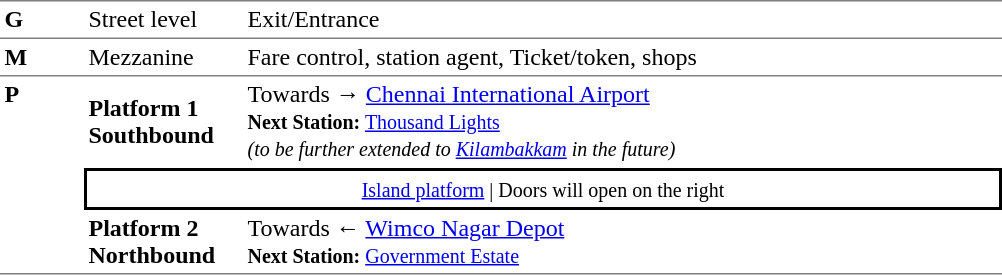<table table border=0 cellspacing=0 cellpadding=3>
<tr>
<td style="border-top:solid 1px gray;border-bottom:solid 1px gray;" width=50 valign=top><strong>G</strong></td>
<td style="border-top:solid 1px gray;border-bottom:solid 1px gray;" width=100 valign=top>Street level</td>
<td style="border-top:solid 1px gray;border-bottom:solid 1px gray;" width=390 valign=top>Exit/Entrance</td>
</tr>
<tr>
<td style="border-bottom:solid 1px gray;"><strong>M</strong></td>
<td style="border-bottom:solid 1px gray;">Mezzanine</td>
<td style="border-bottom:solid 1px gray;">Fare control, station agent, Ticket/token, shops</td>
</tr>
<tr>
<td style="border-bottom:solid 1px gray;" width=50 rowspan=3 valign=top><strong>P</strong></td>
<td style="border-bottom:solid 1px white;" width=100><span><strong>Platform 1</strong><br><strong>Southbound</strong></span></td>
<td style="border-bottom:solid 1px white;" width=500>Towards → <a href='#'>Chennai International Airport</a><br><small><strong>Next Station:</strong> <a href='#'>Thousand Lights</a><br><em>(to be further extended to <a href='#'>Kilambakkam</a> in the future)</em></small></td>
</tr>
<tr>
<td style="border-top:solid 2px black;border-right:solid 2px black;border-left:solid 2px black;border-bottom:solid 2px black;text-align:center;" colspan=2><small><a href='#'>Island platform</a> | Doors will open on the right </small></td>
</tr>
<tr>
<td style="border-bottom:solid 1px gray;" width=100><span><strong>Platform 2</strong><br><strong>Northbound</strong></span></td>
<td style="border-bottom:solid 1px gray;" width="500">Towards ← <a href='#'>Wimco Nagar Depot</a><br><small><strong>Next Station:</strong> <a href='#'>Government Estate</a></small></td>
</tr>
</table>
